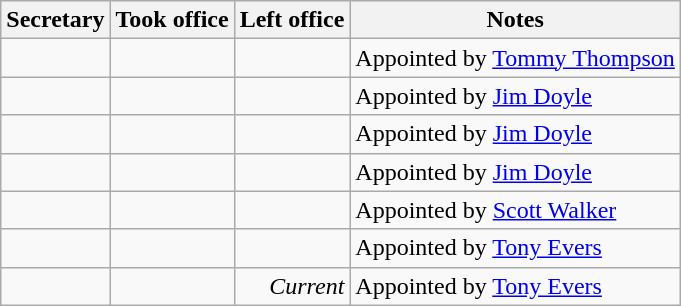<table class="wikitable sortable" style="text-align:right;">
<tr>
<th>Secretary</th>
<th>Took office</th>
<th>Left office</th>
<th>Notes</th>
</tr>
<tr>
<td align="left"></td>
<td></td>
<td></td>
<td align="left">Appointed by <a href='#'>Tommy Thompson</a></td>
</tr>
<tr>
<td align="left"></td>
<td></td>
<td></td>
<td align="left">Appointed by <a href='#'>Jim Doyle</a></td>
</tr>
<tr>
<td align="left"></td>
<td></td>
<td></td>
<td align="left">Appointed by <a href='#'>Jim Doyle</a></td>
</tr>
<tr>
<td align="left"></td>
<td></td>
<td></td>
<td align="left">Appointed by <a href='#'>Jim Doyle</a></td>
</tr>
<tr>
<td align="left"></td>
<td></td>
<td></td>
<td align="left">Appointed by <a href='#'>Scott Walker</a></td>
</tr>
<tr>
<td align="left"></td>
<td></td>
<td></td>
<td align="left">Appointed by <a href='#'>Tony Evers</a></td>
</tr>
<tr>
<td align="left"></td>
<td></td>
<td><em>Current</em></td>
<td align="left">Appointed by <a href='#'>Tony Evers</a></td>
</tr>
</table>
